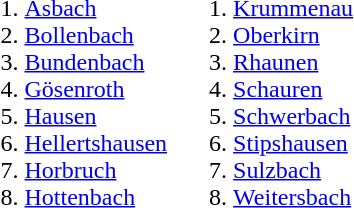<table>
<tr>
<td valign=top><br><ol><li><a href='#'>Asbach</a></li><li><a href='#'>Bollenbach</a></li><li><a href='#'>Bundenbach</a></li><li><a href='#'>Gösenroth</a></li><li><a href='#'>Hausen</a></li><li><a href='#'>Hellertshausen</a></li><li><a href='#'>Horbruch</a></li><li><a href='#'>Hottenbach</a></li></ol></td>
<td valign=top><br><ol>
<li> <a href='#'>Krummenau</a> 
<li> <a href='#'>Oberkirn</a>
<li> <a href='#'>Rhaunen</a>
<li> <a href='#'>Schauren</a> 
<li> <a href='#'>Schwerbach</a> 
<li> <a href='#'>Stipshausen</a> 
<li> <a href='#'>Sulzbach</a> 
<li> <a href='#'>Weitersbach</a> 
</ol></td>
</tr>
</table>
